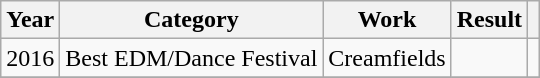<table class="wikitable">
<tr>
<th>Year</th>
<th>Category</th>
<th>Work</th>
<th>Result</th>
<th></th>
</tr>
<tr>
<td>2016</td>
<td>Best EDM/Dance Festival</td>
<td>Creamfields</td>
<td></td>
<td></td>
</tr>
<tr>
</tr>
</table>
